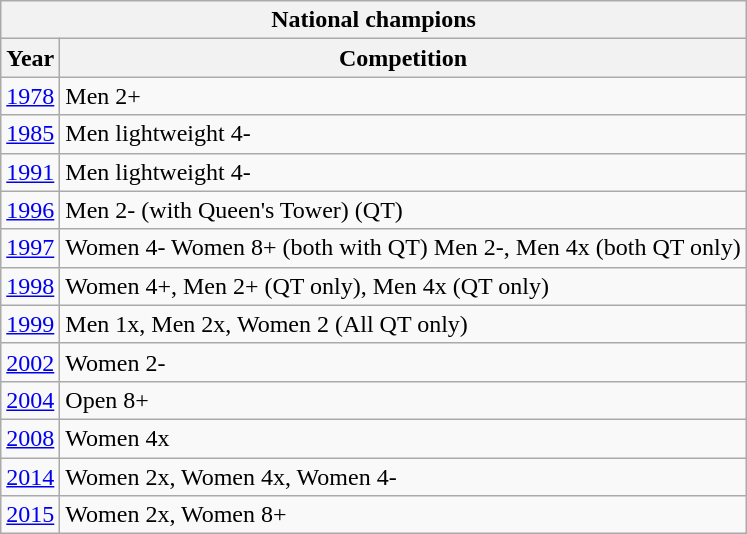<table class="wikitable collapsible collapsed">
<tr>
<th colspan="2">National champions</th>
</tr>
<tr>
<th>Year</th>
<th>Competition</th>
</tr>
<tr>
<td><a href='#'>1978</a></td>
<td>Men 2+</td>
</tr>
<tr>
<td><a href='#'>1985</a></td>
<td>Men lightweight 4-</td>
</tr>
<tr>
<td><a href='#'>1991</a></td>
<td>Men lightweight 4-</td>
</tr>
<tr>
<td><a href='#'>1996</a></td>
<td>Men 2- (with Queen's Tower) (QT)</td>
</tr>
<tr>
<td><a href='#'>1997</a></td>
<td>Women 4- Women 8+ (both with QT) Men 2-, Men 4x (both QT only)</td>
</tr>
<tr>
<td><a href='#'>1998</a></td>
<td>Women 4+, Men 2+ (QT only), Men 4x (QT only)</td>
</tr>
<tr>
<td><a href='#'>1999</a></td>
<td>Men 1x, Men 2x, Women 2 (All QT only)</td>
</tr>
<tr>
<td><a href='#'>2002</a></td>
<td>Women 2- </td>
</tr>
<tr>
<td><a href='#'>2004</a></td>
<td>Open 8+ </td>
</tr>
<tr>
<td><a href='#'>2008</a></td>
<td>Women 4x </td>
</tr>
<tr>
<td><a href='#'>2014</a></td>
<td>Women 2x, Women 4x, Women 4- </td>
</tr>
<tr>
<td><a href='#'>2015</a></td>
<td>Women 2x, Women 8+ </td>
</tr>
</table>
